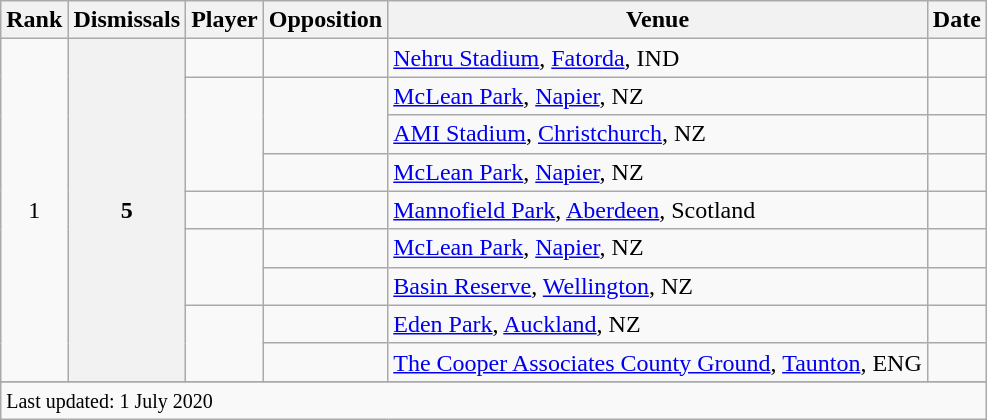<table class="wikitable plainrowheaders sortable">
<tr>
<th scope=col>Rank</th>
<th scope=col>Dismissals</th>
<th scope=col>Player</th>
<th scope=col>Opposition</th>
<th scope=col>Venue</th>
<th scope=col>Date</th>
</tr>
<tr>
<td align=center rowspan=9>1</td>
<th scope=row style=text-align:center; rowspan=9>5</th>
<td></td>
<td></td>
<td><a href='#'>Nehru Stadium</a>, <a href='#'>Fatorda</a>, IND</td>
<td></td>
</tr>
<tr>
<td rowspan=3></td>
<td rowspan=2></td>
<td><a href='#'>McLean Park</a>, <a href='#'>Napier</a>, NZ</td>
<td></td>
</tr>
<tr>
<td><a href='#'>AMI Stadium</a>, <a href='#'>Christchurch</a>, NZ</td>
<td></td>
</tr>
<tr>
<td></td>
<td><a href='#'>McLean Park</a>, <a href='#'>Napier</a>, NZ</td>
<td></td>
</tr>
<tr>
<td></td>
<td></td>
<td><a href='#'>Mannofield Park</a>, <a href='#'>Aberdeen</a>, Scotland</td>
<td></td>
</tr>
<tr>
<td rowspan=2></td>
<td></td>
<td><a href='#'>McLean Park</a>, <a href='#'>Napier</a>, NZ</td>
<td></td>
</tr>
<tr>
<td></td>
<td><a href='#'>Basin Reserve</a>, <a href='#'>Wellington</a>, NZ</td>
<td></td>
</tr>
<tr>
<td rowspan=2></td>
<td></td>
<td><a href='#'>Eden Park</a>, <a href='#'>Auckland</a>, NZ</td>
<td></td>
</tr>
<tr>
<td></td>
<td><a href='#'>The Cooper Associates County Ground</a>, <a href='#'>Taunton</a>, ENG</td>
<td> </td>
</tr>
<tr>
</tr>
<tr class=sortbottom>
<td colspan=6><small>Last updated: 1 July 2020</small></td>
</tr>
</table>
